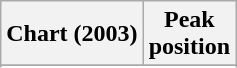<table class="wikitable sortable plainrowheaders">
<tr>
<th scope="col">Chart (2003)</th>
<th scope="col">Peak<br>position</th>
</tr>
<tr>
</tr>
<tr>
</tr>
<tr>
</tr>
</table>
